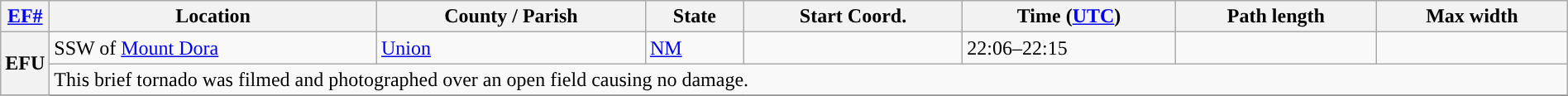<table class="wikitable sortable" style="width:100%;">
<tr>
<th scope="col" width="2%" align="center"><a href='#'>EF#</a></th>
<th scope="col" align="center" class="unsortable">Location</th>
<th scope="col" align="center" class="unsortable">County / Parish</th>
<th scope="col" align="center">State</th>
<th scope="col" align="center">Start Coord.</th>
<th scope="col" align="center">Time (<a href='#'>UTC</a>)</th>
<th scope="col" align="center">Path length</th>
<th scope="col" align="center">Max width</th>
</tr>
<tr>
<th scope="row" rowspan="2" style="background-color:#">EFU</th>
<td>SSW of <a href='#'>Mount Dora</a></td>
<td><a href='#'>Union</a></td>
<td><a href='#'>NM</a></td>
<td></td>
<td>22:06–22:15</td>
<td></td>
<td></td>
</tr>
<tr class="expand-child">
<td colspan="8" style=" border-bottom: 1px solid black;">This brief tornado was filmed and photographed over an open field causing no damage.</td>
</tr>
<tr>
</tr>
</table>
